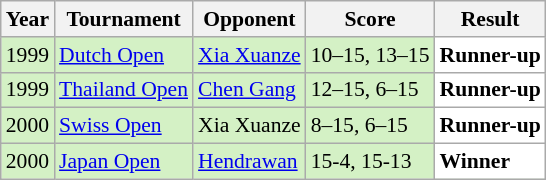<table class="sortable wikitable" style="font-size: 90%;">
<tr>
<th>Year</th>
<th>Tournament</th>
<th>Opponent</th>
<th>Score</th>
<th>Result</th>
</tr>
<tr style="background:#D4F1C5">
<td align="center">1999</td>
<td align="left"><a href='#'>Dutch Open</a></td>
<td align="left"> <a href='#'>Xia Xuanze</a></td>
<td align="left">10–15, 13–15</td>
<td style="text-align:left; background:white"> <strong>Runner-up</strong></td>
</tr>
<tr style="background:#D4F1C5">
<td align="center">1999</td>
<td align="left"><a href='#'>Thailand Open</a></td>
<td align="left"> <a href='#'>Chen Gang</a></td>
<td align="left">12–15, 6–15</td>
<td style="text-align:left; background:white"> <strong>Runner-up</strong></td>
</tr>
<tr style="background:#D4F1C5">
<td align="center">2000</td>
<td align="left"><a href='#'>Swiss Open</a></td>
<td align="left"> Xia Xuanze</td>
<td align="left">8–15, 6–15</td>
<td style="text-align:left; background:white"> <strong>Runner-up</strong></td>
</tr>
<tr style="background:#D4F1C5">
<td align="center">2000</td>
<td align="left"><a href='#'>Japan Open</a></td>
<td align="left"> <a href='#'>Hendrawan</a></td>
<td align="left">15-4, 15-13</td>
<td style="text-align:left; background:white"> <strong>Winner</strong></td>
</tr>
</table>
